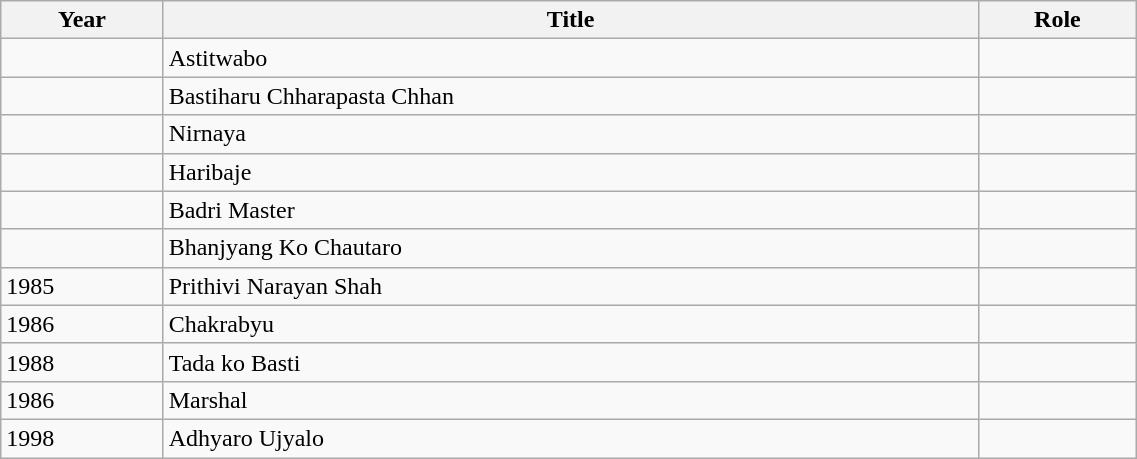<table class="wikitable" style="width:60%">
<tr>
<th>Year</th>
<th>Title</th>
<th>Role</th>
</tr>
<tr>
<td></td>
<td>Astitwabo</td>
<td></td>
</tr>
<tr>
<td></td>
<td>Bastiharu Chharapasta Chhan</td>
<td></td>
</tr>
<tr>
<td></td>
<td>Nirnaya</td>
<td></td>
</tr>
<tr>
<td></td>
<td>Haribaje</td>
<td></td>
</tr>
<tr>
<td></td>
<td>Badri Master</td>
<td></td>
</tr>
<tr>
<td></td>
<td>Bhanjyang Ko Chautaro</td>
<td></td>
</tr>
<tr>
<td>1985</td>
<td>Prithivi Narayan Shah</td>
<td></td>
</tr>
<tr>
<td>1986</td>
<td>Chakrabyu</td>
<td></td>
</tr>
<tr>
<td>1988</td>
<td>Tada ko Basti</td>
<td></td>
</tr>
<tr>
<td>1986</td>
<td>Marshal</td>
<td></td>
</tr>
<tr>
<td>1998</td>
<td>Adhyaro Ujyalo</td>
<td></td>
</tr>
</table>
